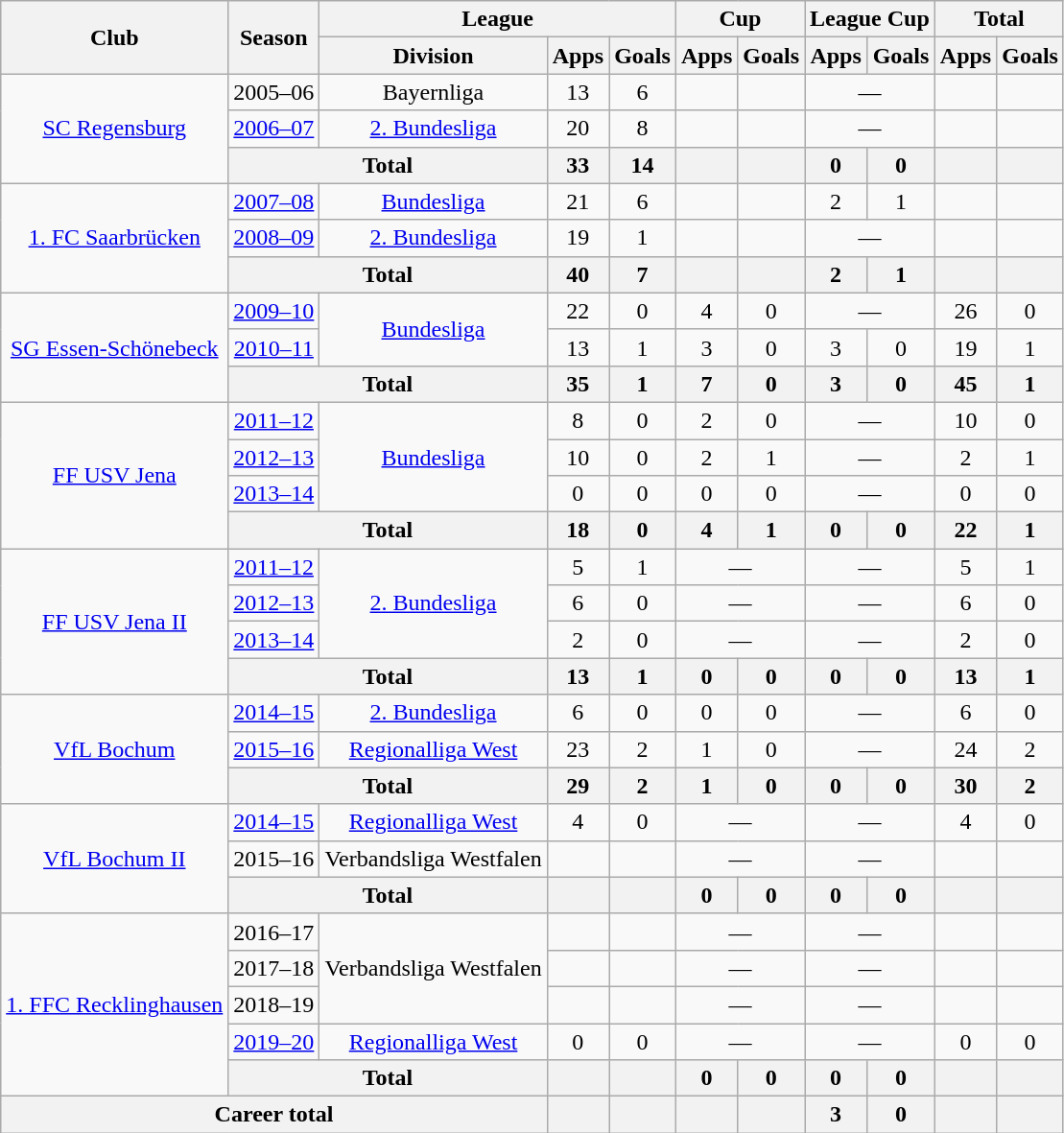<table class="wikitable" style="text-align:center">
<tr>
<th rowspan="2">Club</th>
<th rowspan="2">Season</th>
<th colspan="3">League</th>
<th colspan="2">Cup</th>
<th colspan="2">League Cup</th>
<th colspan="2">Total</th>
</tr>
<tr>
<th>Division</th>
<th>Apps</th>
<th>Goals</th>
<th>Apps</th>
<th>Goals</th>
<th>Apps</th>
<th>Goals</th>
<th>Apps</th>
<th>Goals</th>
</tr>
<tr>
<td rowspan="3"><a href='#'>SC Regensburg</a></td>
<td>2005–06</td>
<td>Bayernliga</td>
<td>13</td>
<td>6</td>
<td></td>
<td></td>
<td colspan="2">—</td>
<td></td>
<td></td>
</tr>
<tr>
<td><a href='#'>2006–07</a></td>
<td><a href='#'>2. Bundesliga</a></td>
<td>20</td>
<td>8</td>
<td></td>
<td></td>
<td colspan="2">—</td>
<td></td>
<td></td>
</tr>
<tr>
<th colspan=2>Total</th>
<th>33</th>
<th>14</th>
<th></th>
<th></th>
<th>0</th>
<th>0</th>
<th></th>
<th></th>
</tr>
<tr>
<td rowspan="3"><a href='#'>1. FC Saarbrücken</a></td>
<td><a href='#'>2007–08</a></td>
<td><a href='#'>Bundesliga</a></td>
<td>21</td>
<td>6</td>
<td></td>
<td></td>
<td>2</td>
<td>1</td>
<td></td>
<td></td>
</tr>
<tr>
<td><a href='#'>2008–09</a></td>
<td><a href='#'>2. Bundesliga</a></td>
<td>19</td>
<td>1</td>
<td></td>
<td></td>
<td colspan="2">—</td>
<td></td>
<td></td>
</tr>
<tr>
<th colspan=2>Total</th>
<th>40</th>
<th>7</th>
<th></th>
<th></th>
<th>2</th>
<th>1</th>
<th></th>
<th></th>
</tr>
<tr>
<td rowspan="3"><a href='#'>SG Essen-Schönebeck</a></td>
<td><a href='#'>2009–10</a></td>
<td rowspan="2"><a href='#'>Bundesliga</a></td>
<td>22</td>
<td>0</td>
<td>4</td>
<td>0</td>
<td colspan="2">—</td>
<td>26</td>
<td>0</td>
</tr>
<tr>
<td><a href='#'>2010–11</a></td>
<td>13</td>
<td>1</td>
<td>3</td>
<td>0</td>
<td>3</td>
<td>0</td>
<td>19</td>
<td>1</td>
</tr>
<tr>
<th colspan=2>Total</th>
<th>35</th>
<th>1</th>
<th>7</th>
<th>0</th>
<th>3</th>
<th>0</th>
<th>45</th>
<th>1</th>
</tr>
<tr>
<td rowspan="4"><a href='#'>FF USV Jena</a></td>
<td><a href='#'>2011–12</a></td>
<td rowspan="3"><a href='#'>Bundesliga</a></td>
<td>8</td>
<td>0</td>
<td>2</td>
<td>0</td>
<td colspan="2">—</td>
<td>10</td>
<td>0</td>
</tr>
<tr>
<td><a href='#'>2012–13</a></td>
<td>10</td>
<td>0</td>
<td>2</td>
<td>1</td>
<td colspan="2">—</td>
<td>2</td>
<td>1</td>
</tr>
<tr>
<td><a href='#'>2013–14</a></td>
<td>0</td>
<td>0</td>
<td>0</td>
<td>0</td>
<td colspan="2">—</td>
<td>0</td>
<td>0</td>
</tr>
<tr>
<th colspan=2>Total</th>
<th>18</th>
<th>0</th>
<th>4</th>
<th>1</th>
<th>0</th>
<th>0</th>
<th>22</th>
<th>1</th>
</tr>
<tr>
<td rowspan="4"><a href='#'>FF USV Jena II</a></td>
<td><a href='#'>2011–12</a></td>
<td rowspan="3"><a href='#'>2. Bundesliga</a></td>
<td>5</td>
<td>1</td>
<td colspan="2">—</td>
<td colspan="2">—</td>
<td>5</td>
<td>1</td>
</tr>
<tr>
<td><a href='#'>2012–13</a></td>
<td>6</td>
<td>0</td>
<td colspan="2">—</td>
<td colspan="2">—</td>
<td>6</td>
<td>0</td>
</tr>
<tr>
<td><a href='#'>2013–14</a></td>
<td>2</td>
<td>0</td>
<td colspan="2">—</td>
<td colspan="2">—</td>
<td>2</td>
<td>0</td>
</tr>
<tr>
<th colspan=2>Total</th>
<th>13</th>
<th>1</th>
<th>0</th>
<th>0</th>
<th>0</th>
<th>0</th>
<th>13</th>
<th>1</th>
</tr>
<tr>
<td rowspan="3"><a href='#'>VfL Bochum</a></td>
<td><a href='#'>2014–15</a></td>
<td><a href='#'>2. Bundesliga</a></td>
<td>6</td>
<td>0</td>
<td>0</td>
<td>0</td>
<td colspan="2">—</td>
<td>6</td>
<td>0</td>
</tr>
<tr>
<td><a href='#'>2015–16</a></td>
<td><a href='#'>Regionalliga West</a></td>
<td>23</td>
<td>2</td>
<td>1</td>
<td>0</td>
<td colspan="2">—</td>
<td>24</td>
<td>2</td>
</tr>
<tr>
<th colspan=2>Total</th>
<th>29</th>
<th>2</th>
<th>1</th>
<th>0</th>
<th>0</th>
<th>0</th>
<th>30</th>
<th>2</th>
</tr>
<tr>
<td rowspan="3"><a href='#'>VfL Bochum II</a></td>
<td><a href='#'>2014–15</a></td>
<td><a href='#'>Regionalliga West</a></td>
<td>4</td>
<td>0</td>
<td colspan="2">—</td>
<td colspan="2">—</td>
<td>4</td>
<td>0</td>
</tr>
<tr>
<td>2015–16</td>
<td>Verbandsliga Westfalen</td>
<td></td>
<td></td>
<td colspan="2">—</td>
<td colspan="2">—</td>
<td></td>
<td></td>
</tr>
<tr>
<th colspan=2>Total</th>
<th></th>
<th></th>
<th>0</th>
<th>0</th>
<th>0</th>
<th>0</th>
<th></th>
<th></th>
</tr>
<tr>
<td rowspan="5"><a href='#'>1. FFC Recklinghausen</a></td>
<td>2016–17</td>
<td rowspan="3">Verbandsliga Westfalen</td>
<td></td>
<td></td>
<td colspan="2">—</td>
<td colspan="2">—</td>
<td></td>
<td></td>
</tr>
<tr>
<td>2017–18</td>
<td></td>
<td></td>
<td colspan="2">—</td>
<td colspan="2">—</td>
<td></td>
<td></td>
</tr>
<tr>
<td>2018–19</td>
<td></td>
<td></td>
<td colspan="2">—</td>
<td colspan="2">—</td>
<td></td>
<td></td>
</tr>
<tr>
<td><a href='#'>2019–20</a></td>
<td><a href='#'>Regionalliga West</a></td>
<td>0</td>
<td>0</td>
<td colspan="2">—</td>
<td colspan="2">—</td>
<td>0</td>
<td>0</td>
</tr>
<tr>
<th colspan=2>Total</th>
<th></th>
<th></th>
<th>0</th>
<th>0</th>
<th>0</th>
<th>0</th>
<th></th>
<th></th>
</tr>
<tr>
<th colspan=3>Career total</th>
<th></th>
<th></th>
<th></th>
<th></th>
<th>3</th>
<th>0</th>
<th></th>
<th></th>
</tr>
</table>
